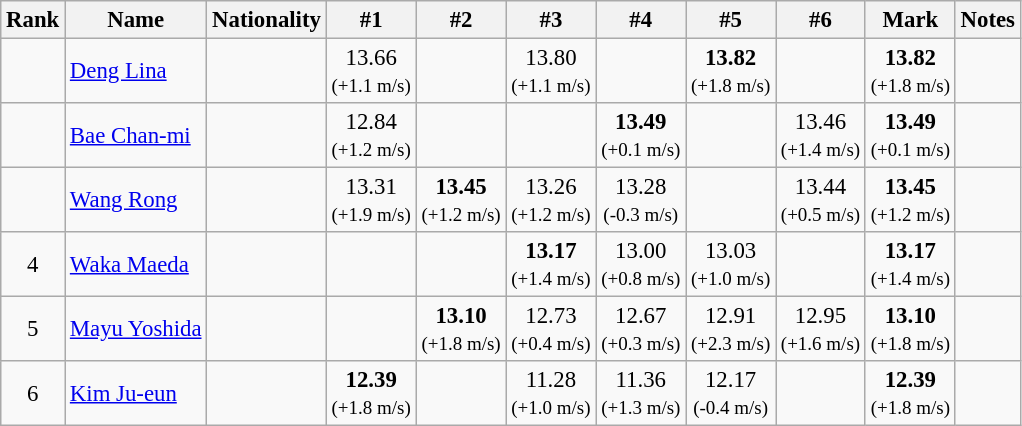<table class="wikitable sortable" style="text-align:center;font-size:95%">
<tr>
<th>Rank</th>
<th>Name</th>
<th>Nationality</th>
<th>#1</th>
<th>#2</th>
<th>#3</th>
<th>#4</th>
<th>#5</th>
<th>#6</th>
<th>Mark</th>
<th>Notes</th>
</tr>
<tr>
<td></td>
<td align=left><a href='#'>Deng Lina</a></td>
<td align=left></td>
<td>13.66<br> <small>(+1.1 m/s)</small></td>
<td></td>
<td>13.80<br> <small>(+1.1 m/s)</small></td>
<td></td>
<td><strong>13.82</strong><br> <small>(+1.8 m/s)</small></td>
<td></td>
<td><strong>13.82</strong><br> <small>(+1.8 m/s)</small></td>
<td></td>
</tr>
<tr>
<td></td>
<td align=left><a href='#'>Bae Chan-mi</a></td>
<td align=left></td>
<td>12.84<br> <small>(+1.2 m/s)</small></td>
<td></td>
<td></td>
<td><strong>13.49</strong><br> <small>(+0.1 m/s)</small></td>
<td></td>
<td>13.46<br> <small>(+1.4 m/s)</small></td>
<td><strong>13.49</strong><br> <small>(+0.1 m/s)</small></td>
<td></td>
</tr>
<tr>
<td></td>
<td align=left><a href='#'>Wang Rong</a></td>
<td align=left></td>
<td>13.31<br> <small>(+1.9 m/s)</small></td>
<td><strong>13.45</strong><br> <small>(+1.2 m/s)</small></td>
<td>13.26<br> <small>(+1.2 m/s)</small></td>
<td>13.28<br> <small>(-0.3 m/s)</small></td>
<td></td>
<td>13.44<br> <small>(+0.5 m/s)</small></td>
<td><strong>13.45</strong><br> <small>(+1.2 m/s)</small></td>
<td></td>
</tr>
<tr>
<td>4</td>
<td align=left><a href='#'>Waka Maeda</a></td>
<td align=left></td>
<td></td>
<td></td>
<td><strong>13.17</strong><br> <small>(+1.4 m/s)</small></td>
<td>13.00<br> <small>(+0.8 m/s)</small></td>
<td>13.03<br> <small>(+1.0 m/s)</small></td>
<td></td>
<td><strong>13.17</strong><br> <small>(+1.4 m/s)</small></td>
<td></td>
</tr>
<tr>
<td>5</td>
<td align=left><a href='#'>Mayu Yoshida</a></td>
<td align=left></td>
<td></td>
<td><strong>13.10</strong><br> <small>(+1.8 m/s)</small></td>
<td>12.73<br> <small>(+0.4 m/s)</small></td>
<td>12.67<br> <small>(+0.3 m/s)</small></td>
<td>12.91<br> <small>(+2.3 m/s)</small></td>
<td>12.95<br> <small>(+1.6 m/s)</small></td>
<td><strong>13.10</strong><br> <small>(+1.8 m/s)</small></td>
<td></td>
</tr>
<tr>
<td>6</td>
<td align=left><a href='#'>Kim Ju-eun</a></td>
<td align=left></td>
<td><strong>12.39</strong><br> <small>(+1.8 m/s)</small></td>
<td></td>
<td>11.28<br> <small>(+1.0 m/s)</small></td>
<td>11.36<br> <small>(+1.3 m/s)</small></td>
<td>12.17<br> <small>(-0.4 m/s)</small></td>
<td></td>
<td><strong>12.39</strong><br> <small>(+1.8 m/s)</small></td>
<td></td>
</tr>
</table>
